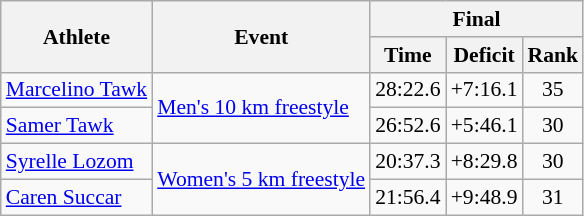<table class=wikitable style=font-size:90%;text-align:center>
<tr>
<th rowspan=2>Athlete</th>
<th rowspan=2>Event</th>
<th colspan=3>Final</th>
</tr>
<tr>
<th>Time</th>
<th>Deficit</th>
<th>Rank</th>
</tr>
<tr>
<td align=left><a href='#'>Marcelino Tawk</a></td>
<td align=left rowspan=2><a href='#'>Men's 10 km freestyle</a></td>
<td>28:22.6</td>
<td>+7:16.1</td>
<td>35</td>
</tr>
<tr>
<td align=left><a href='#'>Samer Tawk</a></td>
<td>26:52.6</td>
<td>+5:46.1</td>
<td>30</td>
</tr>
<tr>
<td align=left><a href='#'>Syrelle Lozom</a></td>
<td align=left rowspan=2><a href='#'>Women's 5 km freestyle</a></td>
<td>20:37.3</td>
<td>+8:29.8</td>
<td>30</td>
</tr>
<tr>
<td align=left><a href='#'>Caren Succar</a></td>
<td>21:56.4</td>
<td>+9:48.9</td>
<td>31</td>
</tr>
</table>
